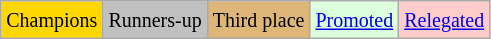<table class="wikitable">
<tr>
<td bgcolor=gold><small>Champions</small></td>
<td bgcolor=silver><small>Runners-up</small></td>
<td bgcolor=#deb678><small>Third place</small></td>
<td bgcolor="#DDFFDD"><small><a href='#'>Promoted</a></small></td>
<td bgcolor="#FFCCCC"><small><a href='#'>Relegated</a></small></td>
</tr>
</table>
